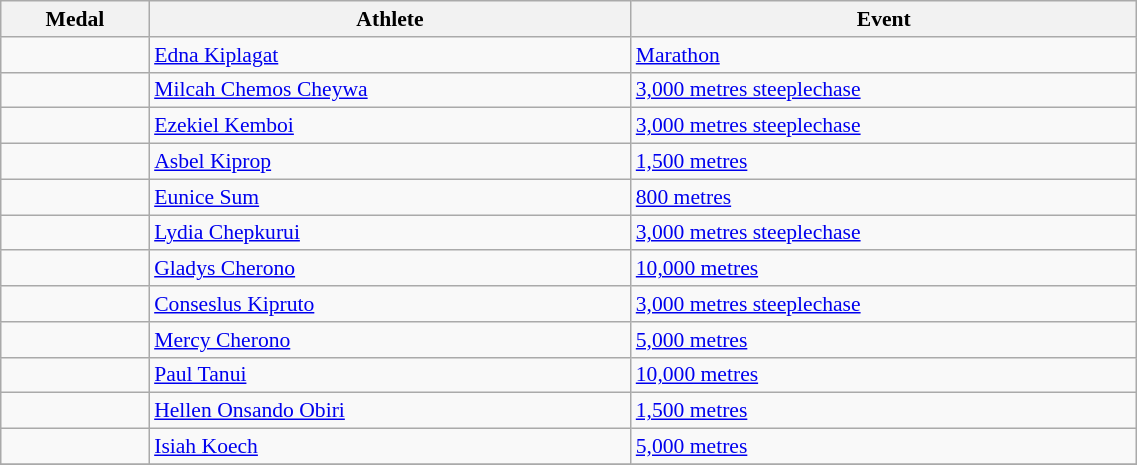<table class="wikitable" style="font-size:90%" width=60%>
<tr>
<th>Medal</th>
<th>Athlete</th>
<th>Event</th>
</tr>
<tr>
<td></td>
<td><a href='#'>Edna Kiplagat</a></td>
<td><a href='#'>Marathon</a></td>
</tr>
<tr>
<td></td>
<td><a href='#'>Milcah Chemos Cheywa</a></td>
<td><a href='#'>3,000 metres steeplechase</a></td>
</tr>
<tr>
<td></td>
<td><a href='#'>Ezekiel Kemboi</a></td>
<td><a href='#'>3,000 metres steeplechase</a></td>
</tr>
<tr>
<td></td>
<td><a href='#'>Asbel Kiprop</a></td>
<td><a href='#'>1,500 metres</a></td>
</tr>
<tr>
<td></td>
<td><a href='#'>Eunice Sum</a></td>
<td><a href='#'>800 metres</a></td>
</tr>
<tr>
<td></td>
<td><a href='#'>Lydia Chepkurui</a></td>
<td><a href='#'>3,000 metres steeplechase</a></td>
</tr>
<tr>
<td></td>
<td><a href='#'>Gladys Cherono</a></td>
<td><a href='#'>10,000 metres</a></td>
</tr>
<tr>
<td></td>
<td><a href='#'>Conseslus Kipruto</a></td>
<td><a href='#'>3,000 metres steeplechase</a></td>
</tr>
<tr>
<td></td>
<td><a href='#'>Mercy Cherono</a></td>
<td><a href='#'>5,000 metres</a></td>
</tr>
<tr>
<td></td>
<td><a href='#'>Paul Tanui</a></td>
<td><a href='#'>10,000 metres</a></td>
</tr>
<tr>
<td></td>
<td><a href='#'>Hellen Onsando Obiri</a></td>
<td><a href='#'>1,500 metres</a></td>
</tr>
<tr>
<td></td>
<td><a href='#'>Isiah Koech</a></td>
<td><a href='#'>5,000 metres</a></td>
</tr>
<tr>
</tr>
</table>
